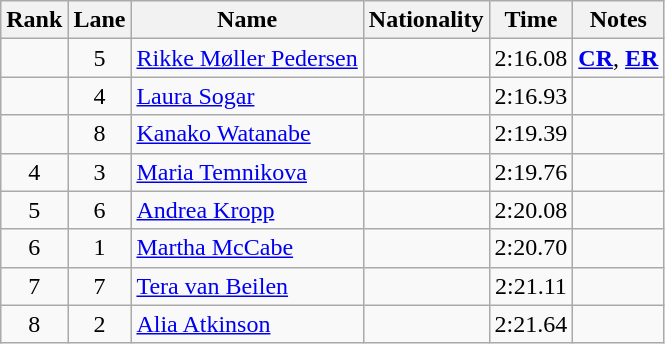<table class="wikitable sortable" style="text-align:center">
<tr>
<th>Rank</th>
<th>Lane</th>
<th>Name</th>
<th>Nationality</th>
<th>Time</th>
<th>Notes</th>
</tr>
<tr>
<td></td>
<td>5</td>
<td align=left><a href='#'>Rikke Møller Pedersen</a></td>
<td align=left></td>
<td>2:16.08</td>
<td><strong><a href='#'>CR</a></strong>, <strong><a href='#'>ER</a></strong></td>
</tr>
<tr>
<td></td>
<td>4</td>
<td align=left><a href='#'>Laura Sogar</a></td>
<td align=left></td>
<td>2:16.93</td>
<td></td>
</tr>
<tr>
<td></td>
<td>8</td>
<td align=left><a href='#'>Kanako Watanabe</a></td>
<td align=left></td>
<td>2:19.39</td>
<td></td>
</tr>
<tr>
<td>4</td>
<td>3</td>
<td align=left><a href='#'>Maria Temnikova</a></td>
<td align=left></td>
<td>2:19.76</td>
<td></td>
</tr>
<tr>
<td>5</td>
<td>6</td>
<td align=left><a href='#'>Andrea Kropp</a></td>
<td align=left></td>
<td>2:20.08</td>
<td></td>
</tr>
<tr>
<td>6</td>
<td>1</td>
<td align=left><a href='#'>Martha McCabe</a></td>
<td align=left></td>
<td>2:20.70</td>
<td></td>
</tr>
<tr>
<td>7</td>
<td>7</td>
<td align=left><a href='#'>Tera van Beilen</a></td>
<td align=left></td>
<td>2:21.11</td>
<td></td>
</tr>
<tr>
<td>8</td>
<td>2</td>
<td align=left><a href='#'>Alia Atkinson</a></td>
<td align=left></td>
<td>2:21.64</td>
<td></td>
</tr>
</table>
